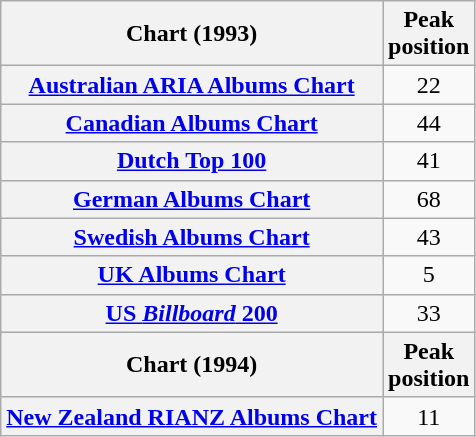<table class="wikitable sortable plainrowheaders" style="text-align:left;">
<tr>
<th scope="col">Chart (1993)</th>
<th scope="col">Peak<br>position</th>
</tr>
<tr>
<th scope="row"><a href='#'>Australian ARIA Albums Chart</a></th>
<td style="text-align:center;">22</td>
</tr>
<tr>
<th scope="row"><a href='#'>Canadian Albums Chart</a></th>
<td style="text-align:center;">44</td>
</tr>
<tr>
<th scope="row"><a href='#'>Dutch Top 100</a></th>
<td style="text-align:center;">41</td>
</tr>
<tr>
<th scope="row"><a href='#'>German Albums Chart</a></th>
<td style="text-align:center;">68</td>
</tr>
<tr>
<th scope="row"><a href='#'>Swedish Albums Chart</a></th>
<td style="text-align:center;">43</td>
</tr>
<tr>
<th scope="row"><a href='#'>UK Albums Chart</a></th>
<td style="text-align:center;">5</td>
</tr>
<tr>
<th scope="row"><a href='#'>US <em>Billboard</em> 200</a></th>
<td style="text-align:center;">33</td>
</tr>
<tr>
<th scope="col">Chart (1994)</th>
<th scope="col">Peak<br>position</th>
</tr>
<tr>
<th scope="row"><a href='#'>New Zealand RIANZ Albums Chart</a></th>
<td style="text-align:center;">11</td>
</tr>
</table>
